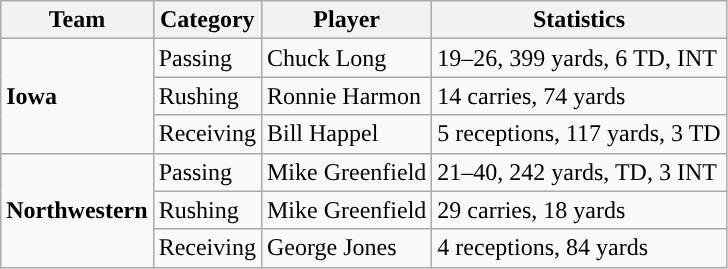<table class="wikitable" style="float: left;">
<tr>
<th>Team</th>
<th>Category</th>
<th>Player</th>
<th>Statistics</th>
</tr>
<tr>
<td rowspan=3><strong>Iowa</strong></td>
<td>Passing</td>
<td>Chuck Long</td>
<td>19–26, 399 yards, 6 TD, INT</td>
</tr>
<tr>
<td>Rushing</td>
<td>Ronnie Harmon</td>
<td>14 carries, 74 yards</td>
</tr>
<tr>
<td>Receiving</td>
<td>Bill Happel</td>
<td>5 receptions, 117 yards, 3 TD</td>
</tr>
<tr>
<td rowspan=3><strong>Northwestern</strong></td>
<td>Passing</td>
<td>Mike Greenfield</td>
<td>21–40, 242 yards, TD, 3 INT</td>
</tr>
<tr>
<td>Rushing</td>
<td>Mike Greenfield</td>
<td>29 carries, 18 yards</td>
</tr>
<tr>
<td>Receiving</td>
<td>George Jones</td>
<td>4 receptions, 84 yards</td>
</tr>
</table>
